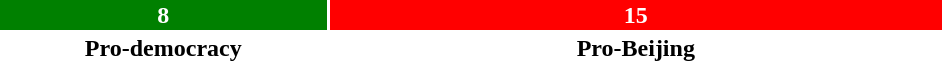<table style="width:50%; text-align:center;">
<tr style="color:white;">
<td style="background:green; width:34.78%;"><strong>8</strong></td>
<td style="background:red; width:66.22%;"><strong>15</strong></td>
</tr>
<tr>
<td><span><strong>Pro-democracy</strong></span></td>
<td><span><strong>Pro-Beijing</strong></span></td>
</tr>
</table>
